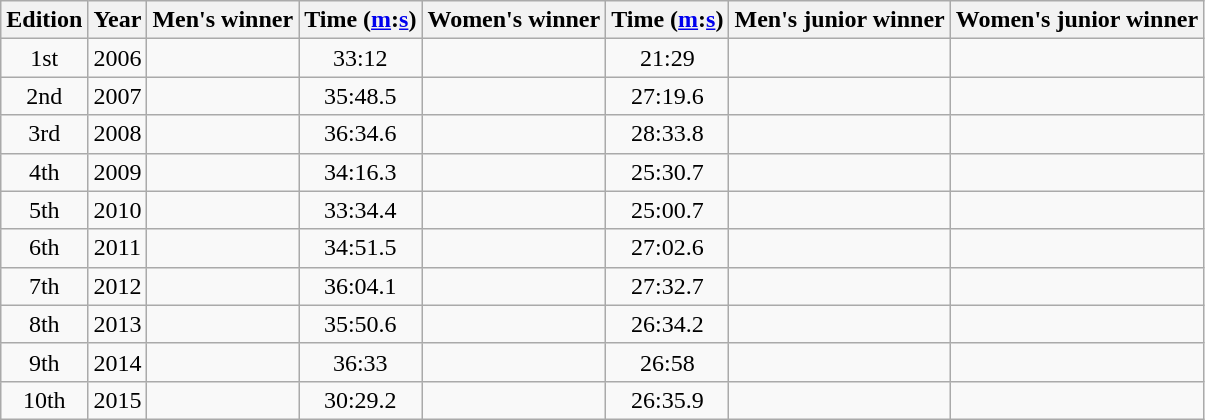<table class="wikitable" style="text-align:center">
<tr>
<th>Edition</th>
<th>Year</th>
<th>Men's winner</th>
<th>Time (<a href='#'>m</a>:<a href='#'>s</a>)</th>
<th>Women's winner</th>
<th>Time (<a href='#'>m</a>:<a href='#'>s</a>)</th>
<th>Men's junior winner</th>
<th>Women's junior winner</th>
</tr>
<tr>
<td>1st</td>
<td>2006</td>
<td align=left></td>
<td>33:12</td>
<td align=left></td>
<td>21:29</td>
<td align=left></td>
<td align=left></td>
</tr>
<tr>
<td>2nd</td>
<td>2007</td>
<td align=left></td>
<td>35:48.5</td>
<td align=left></td>
<td>27:19.6</td>
<td align=left></td>
<td align=left></td>
</tr>
<tr>
<td>3rd</td>
<td>2008</td>
<td align=left></td>
<td>36:34.6</td>
<td align=left></td>
<td>28:33.8</td>
<td align=left></td>
<td align=left></td>
</tr>
<tr>
<td>4th</td>
<td>2009</td>
<td align=left></td>
<td>34:16.3</td>
<td align=left></td>
<td>25:30.7</td>
<td align=left></td>
<td align=left></td>
</tr>
<tr>
<td>5th</td>
<td>2010</td>
<td align=left></td>
<td>33:34.4</td>
<td align=left></td>
<td>25:00.7</td>
<td align=left></td>
<td align=left></td>
</tr>
<tr>
<td>6th</td>
<td>2011</td>
<td align=left></td>
<td>34:51.5</td>
<td align=left></td>
<td>27:02.6</td>
<td align=left></td>
<td align=left></td>
</tr>
<tr>
<td>7th</td>
<td>2012</td>
<td align=left></td>
<td>36:04.1</td>
<td align=left></td>
<td>27:32.7</td>
<td align=left></td>
<td align=left></td>
</tr>
<tr>
<td>8th</td>
<td>2013</td>
<td align=left></td>
<td>35:50.6</td>
<td align=left></td>
<td>26:34.2</td>
<td align=left></td>
<td align=left></td>
</tr>
<tr>
<td>9th</td>
<td>2014</td>
<td align=left></td>
<td>36:33</td>
<td align=left></td>
<td>26:58</td>
<td align=left></td>
<td align=left></td>
</tr>
<tr>
<td>10th</td>
<td>2015</td>
<td align=left></td>
<td>30:29.2</td>
<td align=left></td>
<td>26:35.9</td>
<td align=left></td>
<td align=left></td>
</tr>
</table>
